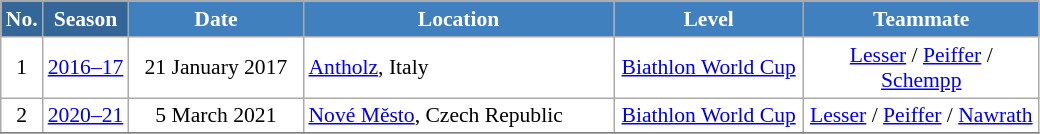<table class="wikitable sortable" style="font-size:90%; text-align:center; border:grey solid 1px; border-collapse:collapse; background:#ffffff;">
<tr style="background:#efefef;">
<th style="background-color:#369; color:white;">No.</th>
<th style="background-color:#369; color:white;">Season</th>
<th style="background-color:#4180be; color:white; width:110px;">Date</th>
<th style="background-color:#4180be; color:white; width:200px;">Location</th>
<th style="background-color:#4180be; color:white; width:120px;">Level</th>
<th style="background-color:#4180be; color:white; width:150px;">Teammate</th>
</tr>
<tr>
<td>1</td>
<td rowspan="1"><a href='#'>2016–17</a></td>
<td>21 January 2017</td>
<td align=left> <a href='#'>Antholz</a>, Italy</td>
<td><a href='#'>Biathlon World Cup</a></td>
<td><a href='#'>Lesser</a> / <a href='#'>Peiffer</a> / <a href='#'>Schempp</a></td>
</tr>
<tr>
<td>2</td>
<td rowspan="1"><a href='#'>2020–21</a></td>
<td>5 March 2021</td>
<td align=left> <a href='#'>Nové Město</a>, Czech Republic</td>
<td><a href='#'>Biathlon World Cup</a></td>
<td><a href='#'>Lesser</a> / <a href='#'>Peiffer</a> / <a href='#'>Nawrath</a></td>
</tr>
<tr>
</tr>
</table>
